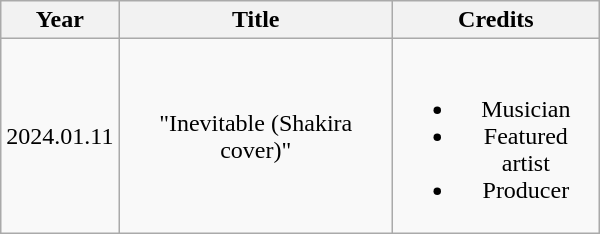<table class="wikitable unsortable" style="text-align: center; width: 400px; height: 100px;">
<tr>
<th>Year</th>
<th>Title</th>
<th>Credits</th>
</tr>
<tr>
<td>2024.01.11</td>
<td>"Inevitable (Shakira cover)"</td>
<td><br><ul><li>Musician</li><li>Featured artist</li><li>Producer</li></ul></td>
</tr>
</table>
